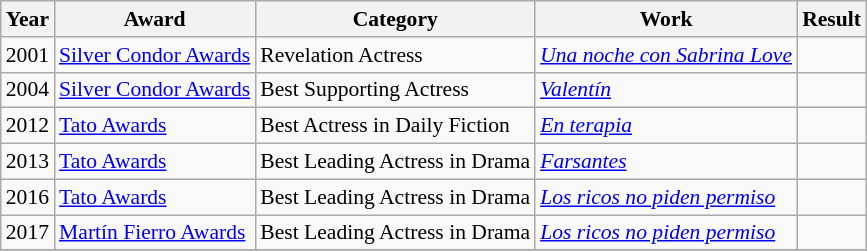<table class="wikitable" style="font-size: 90%;">
<tr>
<th>Year</th>
<th>Award</th>
<th>Category</th>
<th>Work</th>
<th>Result</th>
</tr>
<tr>
<td>2001</td>
<td><a href='#'>Silver Condor Awards</a></td>
<td>Revelation Actress</td>
<td><em><a href='#'>Una noche con Sabrina Love</a></em></td>
<td></td>
</tr>
<tr>
<td>2004</td>
<td><a href='#'>Silver Condor Awards</a></td>
<td>Best Supporting Actress</td>
<td><em><a href='#'>Valentín</a></em></td>
<td></td>
</tr>
<tr>
<td>2012</td>
<td><a href='#'>Tato Awards</a></td>
<td>Best Actress in Daily Fiction</td>
<td><em><a href='#'>En terapia</a></em></td>
<td></td>
</tr>
<tr>
<td>2013</td>
<td><a href='#'>Tato Awards</a></td>
<td>Best Leading Actress in Drama</td>
<td><em><a href='#'>Farsantes</a></em></td>
<td></td>
</tr>
<tr>
<td>2016</td>
<td><a href='#'>Tato Awards</a></td>
<td>Best Leading Actress in Drama</td>
<td><em><a href='#'>Los ricos no piden permiso</a></em></td>
<td></td>
</tr>
<tr>
<td>2017</td>
<td><a href='#'>Martín Fierro Awards</a></td>
<td>Best Leading Actress in Drama</td>
<td><em><a href='#'>Los ricos no piden permiso</a></em></td>
<td></td>
</tr>
<tr>
</tr>
</table>
